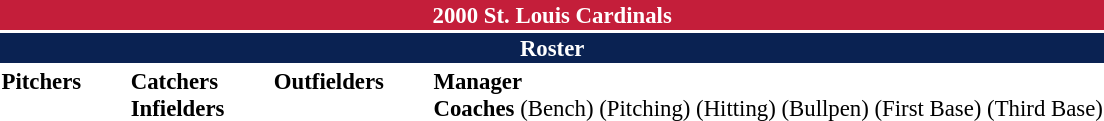<table class="toccolours" style="font-size: 95%;">
<tr>
<th colspan="10" style="background-color: #c41e3a; color: #FFFFFF; text-align: center;">2000 St. Louis Cardinals</th>
</tr>
<tr>
<td colspan="10" style="background-color: #0a2252; color: #FFFFFF; text-align: center;"><strong>Roster</strong></td>
</tr>
<tr>
<td valign="top"><strong>Pitchers</strong><br>






















</td>
<td width="25px"></td>
<td valign="top"><strong>Catchers</strong><br>




<strong>Infielders</strong>








</td>
<td width="25px"></td>
<td valign="top"><strong>Outfielders</strong><br>






</td>
<td width="25px"></td>
<td valign="top"><strong>Manager</strong><br>
<strong>Coaches</strong>
 (Bench)
 (Pitching)
 (Hitting)
 (Bullpen)
 (First Base)
 (Third Base)</td>
</tr>
</table>
